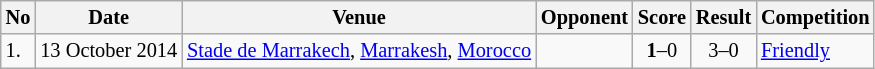<table class="wikitable" style="font-size:85%;">
<tr>
<th>No</th>
<th>Date</th>
<th>Venue</th>
<th>Opponent</th>
<th>Score</th>
<th>Result</th>
<th>Competition</th>
</tr>
<tr>
<td>1.</td>
<td>13 October 2014</td>
<td><a href='#'>Stade de Marrakech</a>, <a href='#'>Marrakesh</a>, <a href='#'>Morocco</a></td>
<td></td>
<td align=center><strong>1</strong>–0</td>
<td align=center>3–0</td>
<td><a href='#'>Friendly</a></td>
</tr>
</table>
